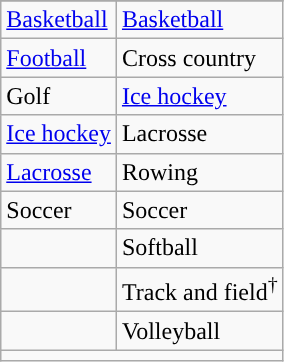<table class="wikitable" style=" ">
<tr>
</tr>
<tr>
<td><a href='#'>Basketball</a></td>
<td><a href='#'>Basketball</a></td>
</tr>
<tr>
<td><a href='#'>Football</a></td>
<td>Cross country</td>
</tr>
<tr>
<td>Golf</td>
<td><a href='#'>Ice hockey</a></td>
</tr>
<tr>
<td><a href='#'>Ice hockey</a></td>
<td>Lacrosse</td>
</tr>
<tr>
<td><a href='#'>Lacrosse</a></td>
<td>Rowing</td>
</tr>
<tr>
<td>Soccer</td>
<td>Soccer</td>
</tr>
<tr>
<td></td>
<td>Softball</td>
</tr>
<tr>
<td></td>
<td>Track and field<sup>†</sup></td>
</tr>
<tr>
<td></td>
<td>Volleyball</td>
</tr>
<tr>
<td colspan="2"></td>
</tr>
</table>
